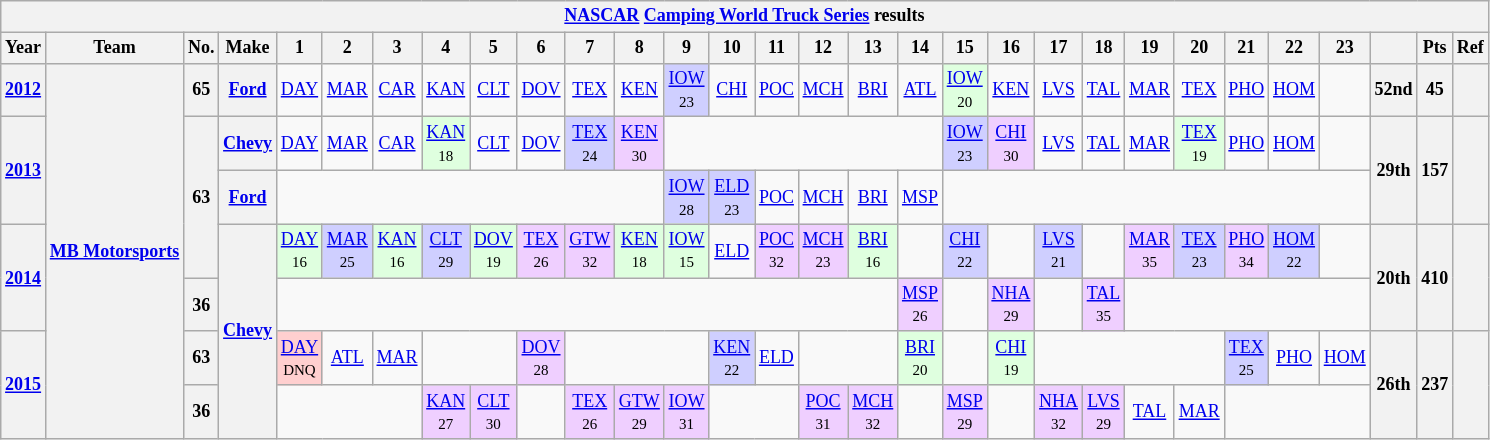<table class="wikitable" style="text-align:center; font-size:75%">
<tr>
<th colspan=45><a href='#'>NASCAR</a> <a href='#'>Camping World Truck Series</a> results</th>
</tr>
<tr>
<th>Year</th>
<th>Team</th>
<th>No.</th>
<th>Make</th>
<th>1</th>
<th>2</th>
<th>3</th>
<th>4</th>
<th>5</th>
<th>6</th>
<th>7</th>
<th>8</th>
<th>9</th>
<th>10</th>
<th>11</th>
<th>12</th>
<th>13</th>
<th>14</th>
<th>15</th>
<th>16</th>
<th>17</th>
<th>18</th>
<th>19</th>
<th>20</th>
<th>21</th>
<th>22</th>
<th>23</th>
<th></th>
<th>Pts</th>
<th>Ref</th>
</tr>
<tr>
<th><a href='#'>2012</a></th>
<th rowspan=7><a href='#'>MB Motorsports</a></th>
<th>65</th>
<th><a href='#'>Ford</a></th>
<td><a href='#'>DAY</a></td>
<td><a href='#'>MAR</a></td>
<td><a href='#'>CAR</a></td>
<td><a href='#'>KAN</a></td>
<td><a href='#'>CLT</a></td>
<td><a href='#'>DOV</a></td>
<td><a href='#'>TEX</a></td>
<td><a href='#'>KEN</a></td>
<td style="background:#CFCFFF;"><a href='#'>IOW</a><br><small>23</small></td>
<td><a href='#'>CHI</a></td>
<td><a href='#'>POC</a></td>
<td><a href='#'>MCH</a></td>
<td><a href='#'>BRI</a></td>
<td><a href='#'>ATL</a></td>
<td style="background:#DFFFDF;"><a href='#'>IOW</a><br><small>20</small></td>
<td><a href='#'>KEN</a></td>
<td><a href='#'>LVS</a></td>
<td><a href='#'>TAL</a></td>
<td><a href='#'>MAR</a></td>
<td><a href='#'>TEX</a></td>
<td><a href='#'>PHO</a></td>
<td><a href='#'>HOM</a></td>
<td></td>
<th>52nd</th>
<th>45</th>
<th></th>
</tr>
<tr>
<th rowspan=2><a href='#'>2013</a></th>
<th rowspan=3>63</th>
<th><a href='#'>Chevy</a></th>
<td><a href='#'>DAY</a></td>
<td><a href='#'>MAR</a></td>
<td><a href='#'>CAR</a></td>
<td style="background:#DFFFDF;"><a href='#'>KAN</a><br><small>18</small></td>
<td><a href='#'>CLT</a></td>
<td><a href='#'>DOV</a></td>
<td style="background:#CFCFFF;"><a href='#'>TEX</a><br><small>24</small></td>
<td style="background:#EFCFFF;"><a href='#'>KEN</a><br><small>30</small></td>
<td colspan=6></td>
<td style="background:#CFCFFF;"><a href='#'>IOW</a><br><small>23</small></td>
<td style="background:#EFCFFF;"><a href='#'>CHI</a><br><small>30</small></td>
<td><a href='#'>LVS</a></td>
<td><a href='#'>TAL</a></td>
<td><a href='#'>MAR</a></td>
<td style="background:#DFFFDF;"><a href='#'>TEX</a><br><small>19</small></td>
<td><a href='#'>PHO</a></td>
<td><a href='#'>HOM</a></td>
<td></td>
<th rowspan=2>29th</th>
<th rowspan=2>157</th>
<th rowspan=2></th>
</tr>
<tr>
<th><a href='#'>Ford</a></th>
<td colspan=8></td>
<td style="background:#CFCFFF;"><a href='#'>IOW</a><br><small>28</small></td>
<td style="background:#CFCFFF;"><a href='#'>ELD</a><br><small>23</small></td>
<td><a href='#'>POC</a></td>
<td><a href='#'>MCH</a></td>
<td><a href='#'>BRI</a></td>
<td><a href='#'>MSP</a></td>
<td colspan=9></td>
</tr>
<tr>
<th rowspan=2><a href='#'>2014</a></th>
<th rowspan=4><a href='#'>Chevy</a></th>
<td style="background:#DFFFDF;"><a href='#'>DAY</a><br><small>16</small></td>
<td style="background:#CFCFFF;"><a href='#'>MAR</a><br><small>25</small></td>
<td style="background:#DFFFDF;"><a href='#'>KAN</a><br><small>16</small></td>
<td style="background:#CFCFFF;"><a href='#'>CLT</a><br><small>29</small></td>
<td style="background:#DFFFDF;"><a href='#'>DOV</a><br><small>19</small></td>
<td style="background:#EFCFFF;"><a href='#'>TEX</a><br><small>26</small></td>
<td style="background:#EFCFFF;"><a href='#'>GTW</a><br><small>32</small></td>
<td style="background:#DFFFDF;"><a href='#'>KEN</a><br><small>18</small></td>
<td style="background:#DFFFDF;"><a href='#'>IOW</a><br><small>15</small></td>
<td><a href='#'>ELD</a></td>
<td style="background:#EFCFFF;"><a href='#'>POC</a><br><small>32</small></td>
<td style="background:#EFCFFF;"><a href='#'>MCH</a><br><small>23</small></td>
<td style="background:#DFFFDF;"><a href='#'>BRI</a><br><small>16</small></td>
<td></td>
<td style="background:#CFCFFF;"><a href='#'>CHI</a><br><small>22</small></td>
<td></td>
<td style="background:#CFCFFF;"><a href='#'>LVS</a><br><small>21</small></td>
<td></td>
<td style="background:#EFCFFF;"><a href='#'>MAR</a><br><small>35</small></td>
<td style="background:#CFCFFF;"><a href='#'>TEX</a><br><small>23</small></td>
<td style="background:#EFCFFF;"><a href='#'>PHO</a><br><small>34</small></td>
<td style="background:#CFCFFF;"><a href='#'>HOM</a><br><small>22</small></td>
<td></td>
<th rowspan=2>20th</th>
<th rowspan=2>410</th>
<th rowspan=2></th>
</tr>
<tr>
<th>36</th>
<td colspan=13></td>
<td style="background:#EFCFFF;"><a href='#'>MSP</a><br><small>26</small></td>
<td></td>
<td style="background:#EFCFFF;"><a href='#'>NHA</a><br><small>29</small></td>
<td></td>
<td style="background:#EFCFFF;"><a href='#'>TAL</a><br><small>35</small></td>
<td colspan=5></td>
</tr>
<tr>
<th rowspan=2><a href='#'>2015</a></th>
<th>63</th>
<td style="background:#FFCFCF;"><a href='#'>DAY</a><br><small>DNQ</small></td>
<td><a href='#'>ATL</a></td>
<td><a href='#'>MAR</a></td>
<td colspan=2></td>
<td style="background:#EFCFFF;"><a href='#'>DOV</a><br><small>28</small></td>
<td colspan=3></td>
<td style="background:#CFCFFF;"><a href='#'>KEN</a><br><small>22</small></td>
<td><a href='#'>ELD</a></td>
<td colspan=2></td>
<td style="background:#DFFFDF;"><a href='#'>BRI</a><br><small>20</small></td>
<td></td>
<td style="background:#DFFFDF;"><a href='#'>CHI</a><br><small>19</small></td>
<td colspan=4></td>
<td style="background:#CFCFFF;"><a href='#'>TEX</a><br><small>25</small></td>
<td><a href='#'>PHO</a></td>
<td><a href='#'>HOM</a></td>
<th rowspan=2>26th</th>
<th rowspan=2>237</th>
<th rowspan=2></th>
</tr>
<tr>
<th>36</th>
<td colspan=3></td>
<td style="background:#EFCFFF;"><a href='#'>KAN</a><br><small>27</small></td>
<td style="background:#EFCFFF;"><a href='#'>CLT</a><br><small>30</small></td>
<td></td>
<td style="background:#EFCFFF;"><a href='#'>TEX</a><br><small>26</small></td>
<td style="background:#EFCFFF;"><a href='#'>GTW</a><br><small>29</small></td>
<td style="background:#EFCFFF;"><a href='#'>IOW</a><br><small>31</small></td>
<td colspan=2></td>
<td style="background:#EFCFFF;"><a href='#'>POC</a><br><small>31</small></td>
<td style="background:#EFCFFF;"><a href='#'>MCH</a><br><small>32</small></td>
<td></td>
<td style="background:#EFCFFF;"><a href='#'>MSP</a><br><small>29</small></td>
<td></td>
<td style="background:#EFCFFF;"><a href='#'>NHA</a><br><small>32</small></td>
<td style="background:#EFCFFF;"><a href='#'>LVS</a><br><small>29</small></td>
<td><a href='#'>TAL</a></td>
<td><a href='#'>MAR</a></td>
<td colspan=3></td>
</tr>
</table>
